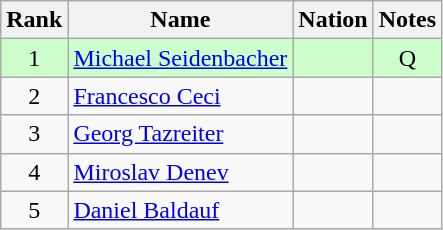<table class="wikitable sortable" style="text-align:center">
<tr>
<th>Rank</th>
<th>Name</th>
<th>Nation</th>
<th>Notes</th>
</tr>
<tr bgcolor=ccffcc>
<td>1</td>
<td align=left><a href='#'>Michael Seidenbacher</a></td>
<td align=left></td>
<td>Q</td>
</tr>
<tr>
<td>2</td>
<td align=left><a href='#'>Francesco Ceci</a></td>
<td align=left></td>
<td></td>
</tr>
<tr>
<td>3</td>
<td align=left><a href='#'>Georg Tazreiter</a></td>
<td align=left></td>
<td></td>
</tr>
<tr>
<td>4</td>
<td align=left><a href='#'>Miroslav Denev</a></td>
<td align=left></td>
<td></td>
</tr>
<tr>
<td>5</td>
<td align=left><a href='#'>Daniel Baldauf</a></td>
<td align=left></td>
<td></td>
</tr>
</table>
